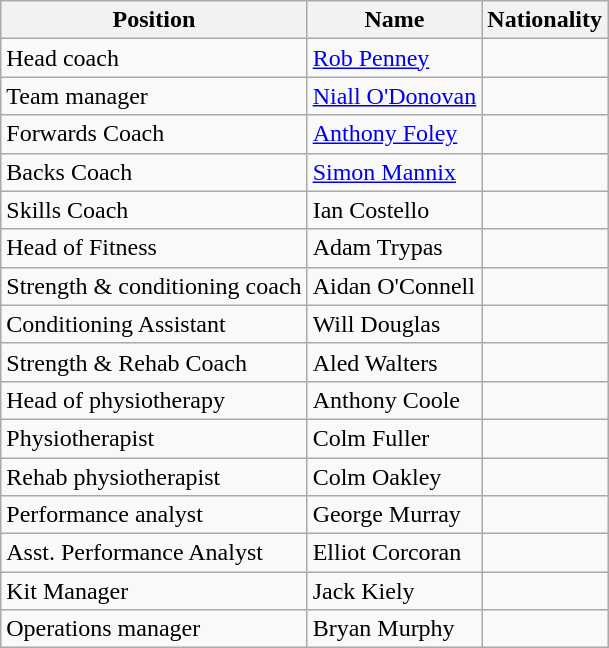<table class="wikitable">
<tr>
<th>Position</th>
<th>Name</th>
<th>Nationality</th>
</tr>
<tr>
<td>Head coach</td>
<td><a href='#'>Rob Penney</a></td>
<td></td>
</tr>
<tr>
<td>Team manager</td>
<td><a href='#'>Niall O'Donovan</a></td>
<td></td>
</tr>
<tr>
<td>Forwards Coach</td>
<td><a href='#'>Anthony Foley</a></td>
<td></td>
</tr>
<tr>
<td>Backs Coach</td>
<td><a href='#'>Simon Mannix</a></td>
<td></td>
</tr>
<tr>
<td>Skills Coach</td>
<td>Ian Costello</td>
<td></td>
</tr>
<tr>
<td>Head of Fitness</td>
<td>Adam Trypas</td>
<td></td>
</tr>
<tr>
<td>Strength & conditioning coach</td>
<td>Aidan O'Connell</td>
<td></td>
</tr>
<tr>
<td>Conditioning Assistant</td>
<td>Will Douglas</td>
<td></td>
</tr>
<tr>
<td>Strength & Rehab Coach</td>
<td>Aled Walters</td>
<td></td>
</tr>
<tr>
<td>Head of physiotherapy</td>
<td>Anthony Coole</td>
<td></td>
</tr>
<tr>
<td>Physiotherapist</td>
<td>Colm Fuller</td>
<td></td>
</tr>
<tr>
<td>Rehab physiotherapist</td>
<td>Colm Oakley</td>
<td></td>
</tr>
<tr>
<td>Performance analyst</td>
<td>George Murray</td>
<td></td>
</tr>
<tr>
<td>Asst. Performance Analyst</td>
<td>Elliot Corcoran</td>
<td></td>
</tr>
<tr>
<td>Kit Manager</td>
<td>Jack Kiely</td>
<td></td>
</tr>
<tr>
<td>Operations manager</td>
<td>Bryan Murphy</td>
<td></td>
</tr>
</table>
